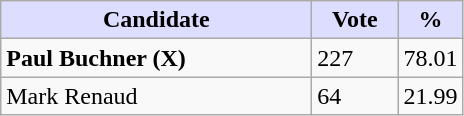<table class="wikitable">
<tr>
<th style="background:#ddf; width:200px;">Candidate</th>
<th style="background:#ddf; width:50px;">Vote</th>
<th style="background:#ddf; width:30px;">%</th>
</tr>
<tr>
<td><strong>Paul Buchner (X)</strong></td>
<td>227</td>
<td>78.01</td>
</tr>
<tr>
<td>Mark Renaud</td>
<td>64</td>
<td>21.99</td>
</tr>
</table>
